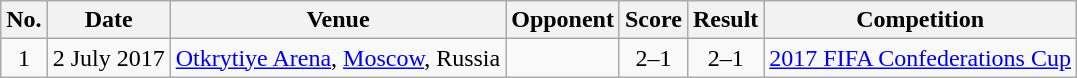<table class="wikitable" style="font-size:100%">
<tr>
<th>No.</th>
<th>Date</th>
<th>Venue</th>
<th>Opponent</th>
<th>Score</th>
<th>Result</th>
<th>Competition</th>
</tr>
<tr>
<td align=center>1</td>
<td>2 July 2017</td>
<td><a href='#'>Otkrytiye Arena</a>, <a href='#'>Moscow</a>, Russia</td>
<td></td>
<td align=center>2–1</td>
<td align=center>2–1 </td>
<td><a href='#'>2017 FIFA Confederations Cup</a></td>
</tr>
</table>
